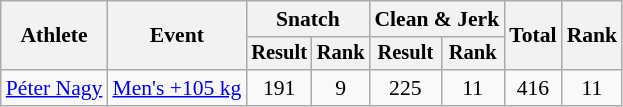<table class=wikitable style="font-size:90%;">
<tr>
<th rowspan=2>Athlete</th>
<th rowspan=2>Event</th>
<th colspan=2>Snatch</th>
<th colspan=2>Clean & Jerk</th>
<th rowspan=2>Total</th>
<th rowspan=2>Rank</th>
</tr>
<tr style="font-size:95%">
<th>Result</th>
<th>Rank</th>
<th>Result</th>
<th>Rank</th>
</tr>
<tr align=center>
<td align=left><a href='#'>Péter Nagy</a></td>
<td align=left><a href='#'>Men's +105 kg</a></td>
<td>191</td>
<td>9</td>
<td>225</td>
<td>11</td>
<td>416</td>
<td>11</td>
</tr>
</table>
